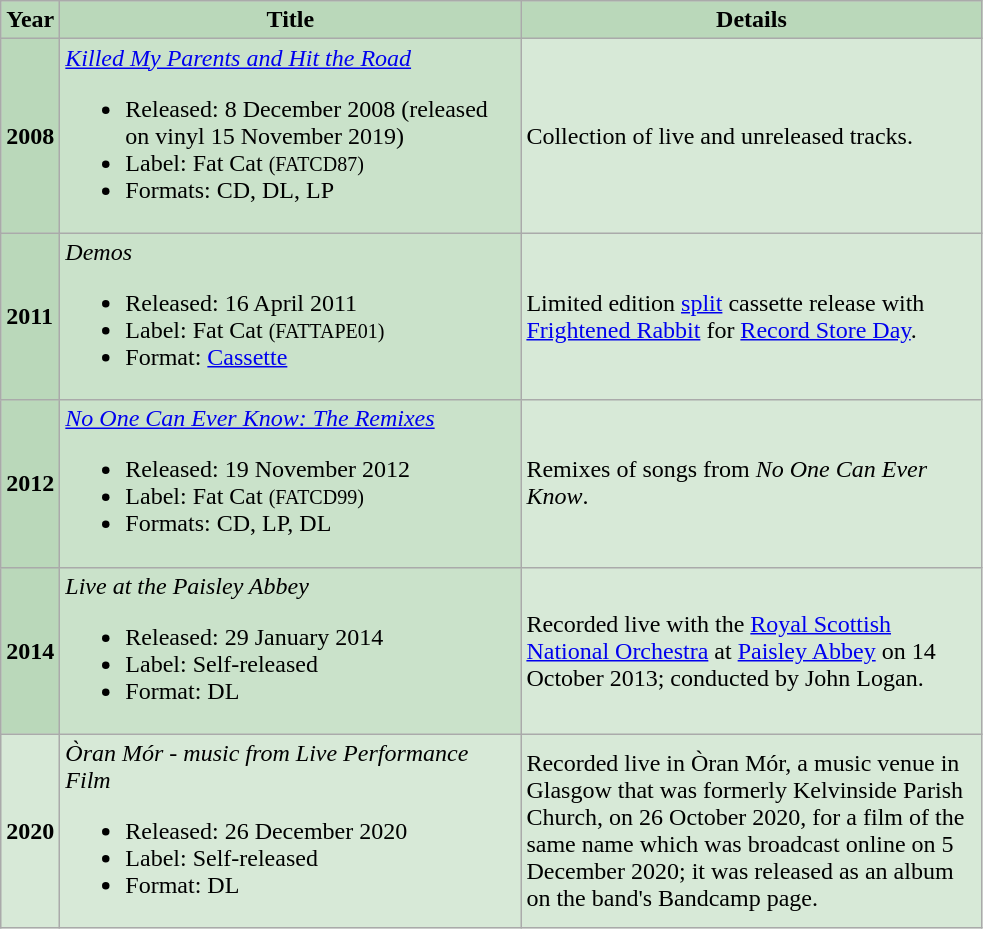<table class="wikitable" style="background: #d7e9d7; text-align:left;">
<tr>
<th width="15" style="background: #bad8ba">Year</th>
<th width="300" style="background: #bad8ba">Title</th>
<th width="300" style="background: #bad8ba">Details</th>
</tr>
<tr>
<td style="background: #bad8ba"><strong>2008</strong></td>
<td style="background: #cae2ca" align="left"><em><a href='#'>Killed My Parents and Hit the Road</a></em><br><ul><li>Released: 8 December 2008 (released on vinyl 15 November 2019)</li><li>Label: Fat Cat <small>(FATCD87)</small></li><li>Formats: CD, DL, LP</li></ul></td>
<td>Collection of live and unreleased tracks.</td>
</tr>
<tr>
<td style="background: #bad8ba"><strong>2011</strong></td>
<td style="background: #cae2ca" align="left"><em>Demos</em><br><ul><li>Released: 16 April 2011</li><li>Label: Fat Cat <small>(FATTAPE01)</small></li><li>Format: <a href='#'>Cassette</a></li></ul></td>
<td>Limited edition <a href='#'>split</a> cassette release with <a href='#'>Frightened Rabbit</a> for <a href='#'>Record Store Day</a>.<br></td>
</tr>
<tr>
<td style="background: #bad8ba"><strong>2012</strong></td>
<td style="background: #cae2ca" align="left"><em><a href='#'>No One Can Ever Know: The Remixes</a></em><br><ul><li>Released: 19 November 2012</li><li>Label: Fat Cat <small>(FATCD99)</small></li><li>Formats: CD, LP, DL</li></ul></td>
<td>Remixes of songs from <em>No One Can Ever Know</em>.</td>
</tr>
<tr>
<td style="background: #bad8ba"><strong>2014</strong></td>
<td style="background: #cae2ca" align="left"><em>Live at the Paisley Abbey</em><br><ul><li>Released: 29 January 2014</li><li>Label: Self-released</li><li>Format: DL</li></ul></td>
<td>Recorded live with the <a href='#'>Royal Scottish National Orchestra</a> at <a href='#'>Paisley Abbey</a> on 14 October 2013; conducted by John Logan.<br></td>
</tr>
<tr>
<td><strong>2020</strong></td>
<td><em>Òran Mór - music from Live Performance Film</em><br><ul><li>Released: 26 December 2020</li><li>Label: Self-released</li><li>Format: DL</li></ul></td>
<td>Recorded live in Òran Mór, a music venue in Glasgow that was formerly Kelvinside Parish Church, on 26 October 2020, for a film of the same name which was broadcast online on 5 December 2020; it was released as an album on the band's Bandcamp page.<br></td>
</tr>
</table>
